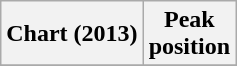<table class="wikitable sortable plainrowheaders">
<tr>
<th>Chart (2013)</th>
<th>Peak<br>position</th>
</tr>
<tr>
</tr>
</table>
